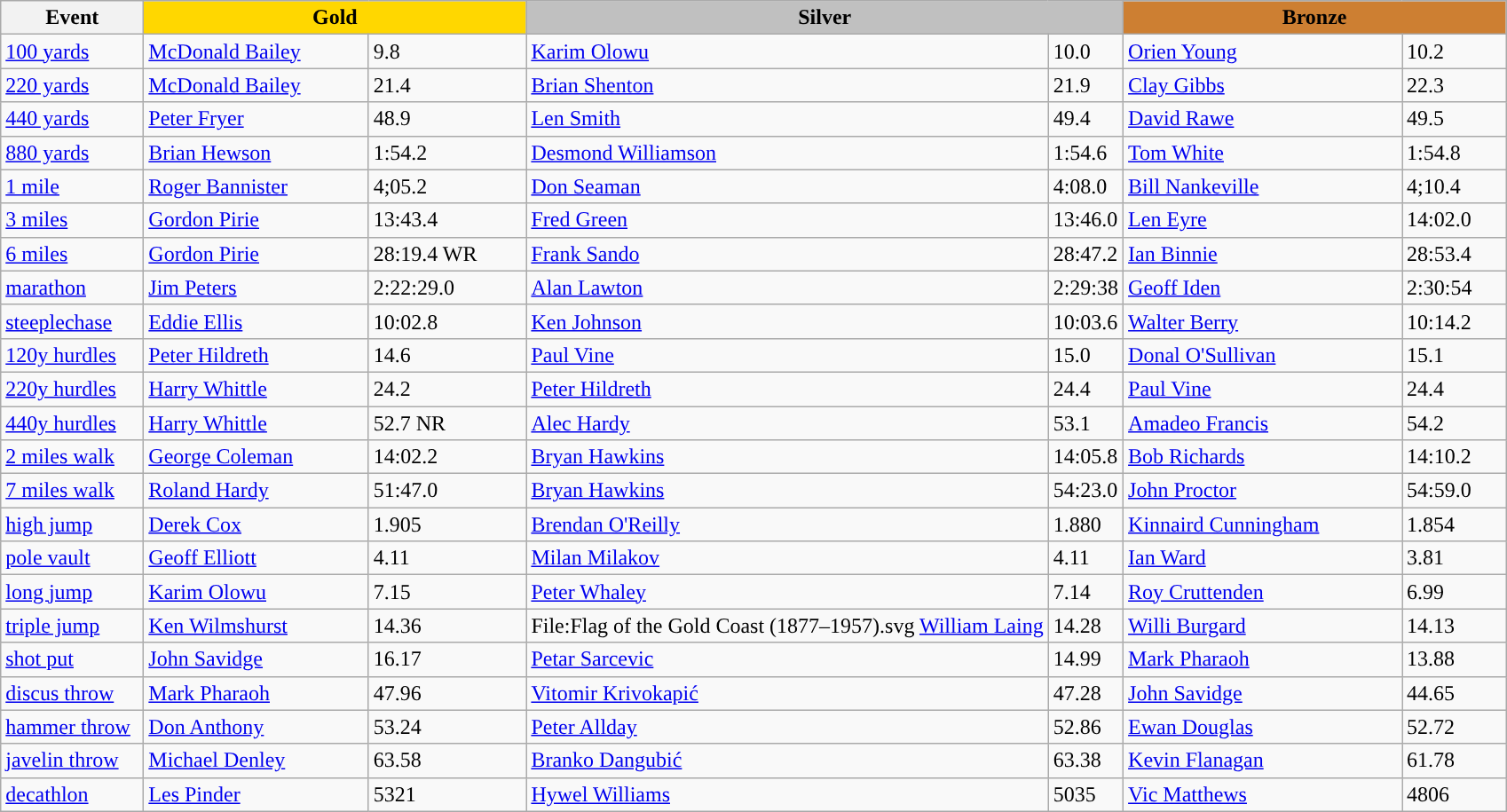<table class="wikitable" style="text-align:left">
<tr>
<th width=100>Event</th>
<th colspan="2" width="280" style="background:gold;">Gold</th>
<th colspan="2" width="280" style="background:silver;">Silver</th>
<th colspan="2" width="280" style="background:#CD7F32;">Bronze</th>
</tr>
<tr>
<td><a href='#'>100 yards</a></td>
<td><a href='#'>McDonald Bailey</a></td>
<td>9.8</td>
<td> <a href='#'>Karim Olowu</a></td>
<td>10.0</td>
<td> <a href='#'>Orien Young</a></td>
<td>10.2</td>
</tr>
<tr>
<td><a href='#'>220 yards</a></td>
<td><a href='#'>McDonald Bailey</a></td>
<td>21.4</td>
<td><a href='#'>Brian Shenton</a></td>
<td>21.9</td>
<td> <a href='#'>Clay Gibbs</a></td>
<td>22.3</td>
</tr>
<tr>
<td><a href='#'>440 yards</a></td>
<td><a href='#'>Peter Fryer</a></td>
<td>48.9</td>
<td><a href='#'>Len Smith</a></td>
<td>49.4</td>
<td><a href='#'>David Rawe</a></td>
<td>49.5</td>
</tr>
<tr>
<td><a href='#'>880 yards</a></td>
<td><a href='#'>Brian Hewson</a></td>
<td>1:54.2</td>
<td><a href='#'>Desmond Williamson</a></td>
<td>1:54.6</td>
<td><a href='#'>Tom White</a></td>
<td>1:54.8</td>
</tr>
<tr>
<td><a href='#'>1 mile</a></td>
<td><a href='#'>Roger Bannister</a></td>
<td>4;05.2</td>
<td><a href='#'>Don Seaman</a></td>
<td>4:08.0</td>
<td><a href='#'>Bill Nankeville</a></td>
<td>4;10.4</td>
</tr>
<tr>
<td><a href='#'>3 miles</a></td>
<td><a href='#'>Gordon Pirie</a></td>
<td>13:43.4</td>
<td><a href='#'>Fred Green</a></td>
<td>13:46.0</td>
<td><a href='#'>Len Eyre</a></td>
<td>14:02.0</td>
</tr>
<tr>
<td><a href='#'>6 miles</a></td>
<td><a href='#'>Gordon Pirie</a></td>
<td>28:19.4 WR</td>
<td><a href='#'>Frank Sando</a></td>
<td>28:47.2</td>
<td> <a href='#'>Ian Binnie</a></td>
<td>28:53.4</td>
</tr>
<tr>
<td><a href='#'>marathon</a></td>
<td><a href='#'>Jim Peters</a></td>
<td>2:22:29.0</td>
<td><a href='#'>Alan Lawton</a></td>
<td>2:29:38</td>
<td><a href='#'>Geoff Iden</a></td>
<td>2:30:54</td>
</tr>
<tr>
<td><a href='#'>steeplechase</a></td>
<td><a href='#'>Eddie Ellis</a></td>
<td>10:02.8</td>
<td><a href='#'>Ken Johnson</a></td>
<td>10:03.6</td>
<td><a href='#'>Walter Berry</a></td>
<td>10:14.2</td>
</tr>
<tr>
<td><a href='#'>120y hurdles</a></td>
<td><a href='#'>Peter Hildreth</a></td>
<td>14.6</td>
<td><a href='#'>Paul Vine</a></td>
<td>15.0</td>
<td><a href='#'>Donal O'Sullivan</a></td>
<td>15.1</td>
</tr>
<tr>
<td><a href='#'>220y hurdles</a></td>
<td><a href='#'>Harry Whittle</a></td>
<td>24.2</td>
<td><a href='#'>Peter Hildreth</a></td>
<td>24.4</td>
<td><a href='#'>Paul Vine</a></td>
<td>24.4</td>
</tr>
<tr>
<td><a href='#'>440y hurdles</a></td>
<td><a href='#'>Harry Whittle</a></td>
<td>52.7 NR</td>
<td><a href='#'>Alec Hardy</a></td>
<td>53.1</td>
<td> <a href='#'>Amadeo Francis</a></td>
<td>54.2</td>
</tr>
<tr>
<td><a href='#'>2 miles walk</a></td>
<td><a href='#'>George Coleman</a></td>
<td>14:02.2</td>
<td><a href='#'>Bryan Hawkins</a></td>
<td>14:05.8</td>
<td><a href='#'>Bob Richards</a></td>
<td>14:10.2</td>
</tr>
<tr>
<td><a href='#'>7 miles walk</a></td>
<td><a href='#'>Roland Hardy</a></td>
<td>51:47.0</td>
<td><a href='#'>Bryan Hawkins</a></td>
<td>54:23.0</td>
<td><a href='#'>John Proctor</a></td>
<td>54:59.0</td>
</tr>
<tr>
<td><a href='#'>high jump</a></td>
<td><a href='#'>Derek Cox</a></td>
<td>1.905</td>
<td> <a href='#'>Brendan O'Reilly</a></td>
<td>1.880</td>
<td><a href='#'>Kinnaird Cunningham</a></td>
<td>1.854</td>
</tr>
<tr>
<td><a href='#'>pole vault</a></td>
<td><a href='#'>Geoff Elliott</a></td>
<td>4.11</td>
<td> <a href='#'>Milan Milakov</a></td>
<td>4.11</td>
<td><a href='#'>Ian Ward</a></td>
<td>3.81</td>
</tr>
<tr>
<td><a href='#'>long jump</a></td>
<td> <a href='#'>Karim Olowu</a></td>
<td>7.15</td>
<td><a href='#'>Peter Whaley</a></td>
<td>7.14</td>
<td><a href='#'>Roy Cruttenden</a></td>
<td>6.99</td>
</tr>
<tr>
<td><a href='#'>triple jump</a></td>
<td><a href='#'>Ken Wilmshurst</a></td>
<td>14.36</td>
<td>File:Flag of the Gold Coast (1877–1957).svg <a href='#'>William Laing</a></td>
<td>14.28</td>
<td> <a href='#'>Willi Burgard</a></td>
<td>14.13</td>
</tr>
<tr>
<td><a href='#'>shot put</a></td>
<td><a href='#'>John Savidge</a></td>
<td>16.17</td>
<td> <a href='#'>Petar Sarcevic</a></td>
<td>14.99</td>
<td><a href='#'>Mark Pharaoh</a></td>
<td>13.88</td>
</tr>
<tr>
<td><a href='#'>discus throw</a></td>
<td><a href='#'>Mark Pharaoh</a></td>
<td>47.96</td>
<td> <a href='#'>Vitomir Krivokapić</a></td>
<td>47.28</td>
<td><a href='#'>John Savidge</a></td>
<td>44.65</td>
</tr>
<tr>
<td><a href='#'>hammer throw</a></td>
<td><a href='#'>Don Anthony</a></td>
<td>53.24</td>
<td><a href='#'>Peter Allday</a></td>
<td>52.86</td>
<td> <a href='#'>Ewan Douglas</a></td>
<td>52.72</td>
</tr>
<tr>
<td><a href='#'>javelin throw</a></td>
<td><a href='#'>Michael Denley</a></td>
<td>63.58</td>
<td> <a href='#'>Branko Dangubić</a></td>
<td>63.38</td>
<td><a href='#'>Kevin Flanagan</a></td>
<td>61.78</td>
</tr>
<tr>
<td><a href='#'>decathlon</a></td>
<td><a href='#'>Les Pinder</a></td>
<td>5321</td>
<td><a href='#'>Hywel Williams</a></td>
<td>5035</td>
<td><a href='#'>Vic Matthews</a></td>
<td>4806</td>
</tr>
</table>
